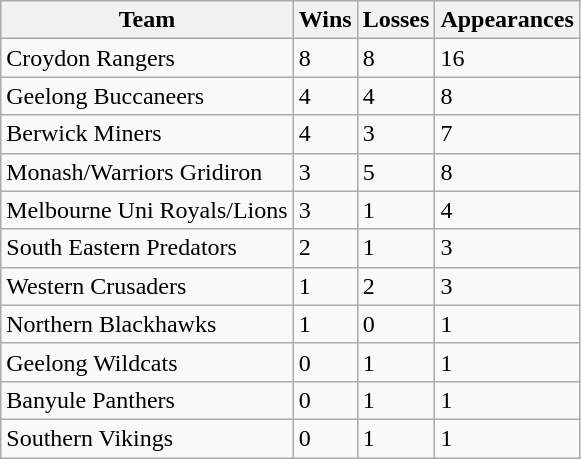<table class="wikitable sortable">
<tr>
<th>Team</th>
<th>Wins</th>
<th>Losses</th>
<th>Appearances</th>
</tr>
<tr>
<td>Croydon Rangers</td>
<td>8</td>
<td>8</td>
<td>16</td>
</tr>
<tr>
<td>Geelong Buccaneers</td>
<td>4</td>
<td>4</td>
<td>8</td>
</tr>
<tr>
<td>Berwick Miners</td>
<td>4</td>
<td>3</td>
<td>7</td>
</tr>
<tr>
<td>Monash/Warriors Gridiron</td>
<td>3</td>
<td>5</td>
<td>8</td>
</tr>
<tr>
<td>Melbourne Uni Royals/Lions</td>
<td>3</td>
<td>1</td>
<td>4</td>
</tr>
<tr>
<td>South Eastern Predators</td>
<td>2</td>
<td>1</td>
<td>3</td>
</tr>
<tr>
<td>Western Crusaders</td>
<td>1</td>
<td>2</td>
<td>3</td>
</tr>
<tr>
<td>Northern Blackhawks</td>
<td>1</td>
<td>0</td>
<td>1</td>
</tr>
<tr>
<td>Geelong Wildcats</td>
<td>0</td>
<td>1</td>
<td>1</td>
</tr>
<tr>
<td>Banyule Panthers</td>
<td>0</td>
<td>1</td>
<td>1</td>
</tr>
<tr>
<td>Southern Vikings</td>
<td>0</td>
<td>1</td>
<td>1</td>
</tr>
</table>
